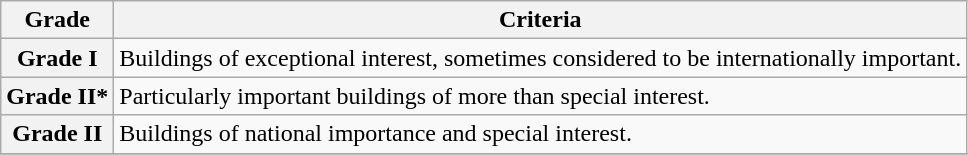<table class="wikitable" border="1">
<tr>
<th>Grade</th>
<th>Criteria</th>
</tr>
<tr>
<th>Grade I</th>
<td>Buildings of exceptional interest, sometimes considered to be internationally important.</td>
</tr>
<tr>
<th>Grade II*</th>
<td>Particularly important buildings of more than special interest.</td>
</tr>
<tr>
<th>Grade II</th>
<td>Buildings of national importance and special interest.</td>
</tr>
<tr>
</tr>
</table>
